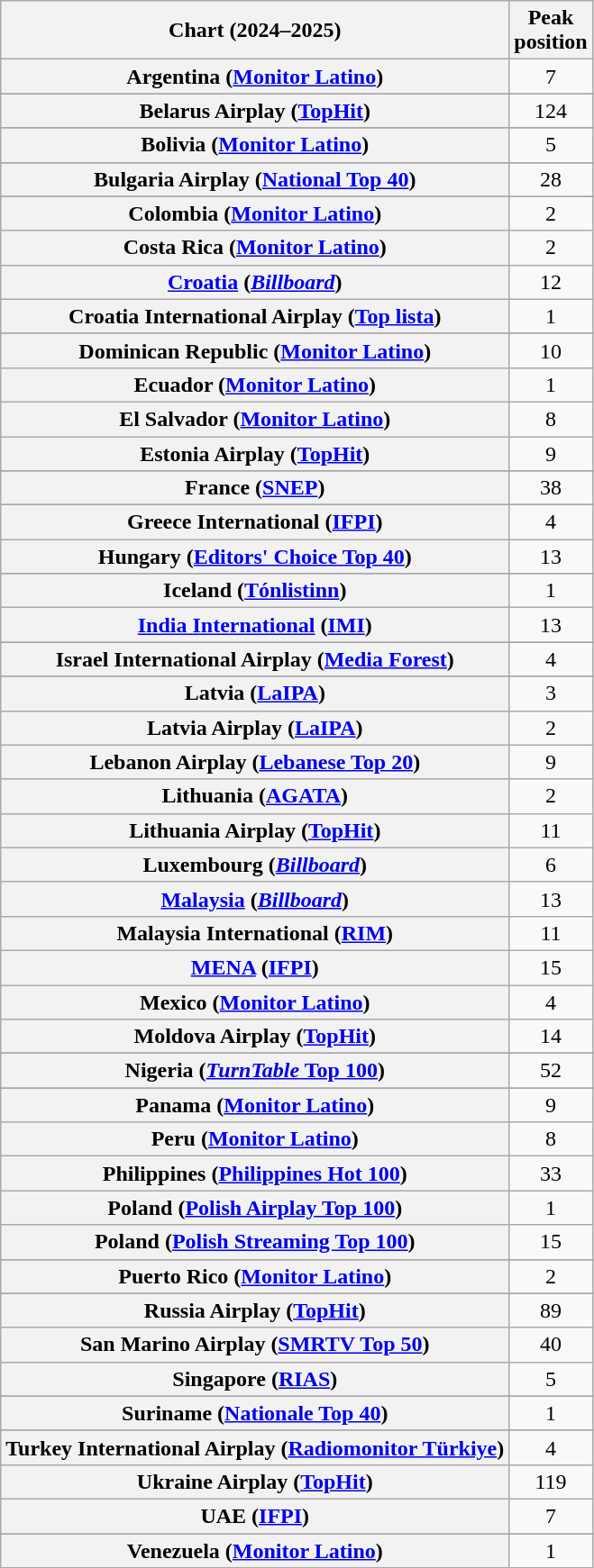<table class="wikitable sortable plainrowheaders" style="text-align:center">
<tr>
<th scope="col">Chart (2024–2025)</th>
<th scope="col">Peak<br>position</th>
</tr>
<tr>
<th scope="row">Argentina (<a href='#'>Monitor Latino</a>)</th>
<td>7</td>
</tr>
<tr>
</tr>
<tr>
</tr>
<tr>
<th scope="row">Belarus Airplay (<a href='#'>TopHit</a>)</th>
<td>124</td>
</tr>
<tr>
</tr>
<tr>
</tr>
<tr>
<th scope="row">Bolivia (<a href='#'>Monitor Latino</a>)</th>
<td>5</td>
</tr>
<tr>
</tr>
<tr>
<th scope="row">Bulgaria Airplay (<a href='#'>National Top 40</a>)</th>
<td>28</td>
</tr>
<tr>
</tr>
<tr>
</tr>
<tr>
</tr>
<tr>
</tr>
<tr>
</tr>
<tr>
</tr>
<tr>
<th scope="row">Colombia (<a href='#'>Monitor Latino</a>)</th>
<td>2</td>
</tr>
<tr>
<th scope="row">Costa Rica (<a href='#'>Monitor Latino</a>)</th>
<td>2</td>
</tr>
<tr>
<th scope="row"><a href='#'>Croatia</a> (<em><a href='#'>Billboard</a></em>)</th>
<td>12</td>
</tr>
<tr>
<th scope="row">Croatia International Airplay (<a href='#'>Top lista</a>)</th>
<td>1</td>
</tr>
<tr>
</tr>
<tr>
</tr>
<tr>
</tr>
<tr>
<th scope="row">Dominican Republic (<a href='#'>Monitor Latino</a>)</th>
<td>10</td>
</tr>
<tr>
<th scope="row">Ecuador (<a href='#'>Monitor Latino</a>)</th>
<td>1</td>
</tr>
<tr>
<th scope="row">El Salvador (<a href='#'>Monitor Latino</a>)</th>
<td>8</td>
</tr>
<tr>
<th scope="row">Estonia Airplay (<a href='#'>TopHit</a>)</th>
<td>9</td>
</tr>
<tr>
</tr>
<tr>
<th scope="row">France (<a href='#'>SNEP</a>)</th>
<td>38</td>
</tr>
<tr>
</tr>
<tr>
</tr>
<tr>
<th scope="row">Greece International (<a href='#'>IFPI</a>)</th>
<td>4</td>
</tr>
<tr>
<th scope="row">Hungary (<a href='#'>Editors' Choice Top 40</a>)</th>
<td>13</td>
</tr>
<tr>
</tr>
<tr>
<th scope="row">Iceland (<a href='#'>Tónlistinn</a>)</th>
<td>1</td>
</tr>
<tr>
<th scope="row"><a href='#'>India International</a> (<a href='#'>IMI</a>)</th>
<td>13</td>
</tr>
<tr>
</tr>
<tr>
<th scope="row">Israel International Airplay (<a href='#'>Media Forest</a>)</th>
<td>4</td>
</tr>
<tr>
</tr>
<tr>
<th scope="row">Latvia (<a href='#'>LaIPA</a>)</th>
<td>3</td>
</tr>
<tr>
<th scope="row">Latvia Airplay (<a href='#'>LaIPA</a>)</th>
<td>2</td>
</tr>
<tr>
<th scope="row">Lebanon Airplay (<a href='#'>Lebanese Top 20</a>)</th>
<td>9</td>
</tr>
<tr>
<th scope="row">Lithuania (<a href='#'>AGATA</a>)</th>
<td>2</td>
</tr>
<tr>
<th scope="row">Lithuania Airplay (<a href='#'>TopHit</a>)</th>
<td>11</td>
</tr>
<tr>
<th scope="row">Luxembourg (<em><a href='#'>Billboard</a></em>)</th>
<td>6</td>
</tr>
<tr>
<th scope="row"><a href='#'>Malaysia</a> (<em><a href='#'>Billboard</a></em>)</th>
<td>13</td>
</tr>
<tr>
<th scope="row">Malaysia International (<a href='#'>RIM</a>)</th>
<td>11</td>
</tr>
<tr>
<th scope="row"><a href='#'>MENA</a> (<a href='#'>IFPI</a>)</th>
<td>15</td>
</tr>
<tr>
<th scope="row">Mexico (<a href='#'>Monitor Latino</a>)</th>
<td>4</td>
</tr>
<tr>
<th scope="row">Moldova Airplay (<a href='#'>TopHit</a>)</th>
<td>14</td>
</tr>
<tr>
</tr>
<tr>
</tr>
<tr>
</tr>
<tr>
<th scope="row">Nigeria (<a href='#'><em>TurnTable</em> Top 100</a>)</th>
<td>52</td>
</tr>
<tr>
</tr>
<tr>
<th scope="row">Panama (<a href='#'>Monitor Latino</a>)</th>
<td>9</td>
</tr>
<tr>
<th scope="row">Peru (<a href='#'>Monitor Latino</a>)</th>
<td>8</td>
</tr>
<tr>
<th scope="row">Philippines (<a href='#'>Philippines Hot 100</a>)</th>
<td>33</td>
</tr>
<tr>
<th scope="row">Poland (<a href='#'>Polish Airplay Top 100</a>)</th>
<td>1</td>
</tr>
<tr>
<th scope="row">Poland (<a href='#'>Polish Streaming Top 100</a>)</th>
<td>15</td>
</tr>
<tr>
</tr>
<tr>
<th scope="row">Puerto Rico (<a href='#'>Monitor Latino</a>)</th>
<td>2</td>
</tr>
<tr>
</tr>
<tr>
</tr>
<tr>
<th scope="row">Russia Airplay (<a href='#'>TopHit</a>)</th>
<td>89</td>
</tr>
<tr>
<th scope="row">San Marino Airplay (<a href='#'>SMRTV Top 50</a>)</th>
<td>40</td>
</tr>
<tr>
<th scope="row">Singapore (<a href='#'>RIAS</a>)</th>
<td>5</td>
</tr>
<tr>
</tr>
<tr>
</tr>
<tr>
</tr>
<tr>
<th scope="row">Suriname (<a href='#'>Nationale Top 40</a>)</th>
<td>1</td>
</tr>
<tr>
</tr>
<tr>
</tr>
<tr>
<th scope="row">Turkey International Airplay (<a href='#'>Radiomonitor Türkiye</a>)</th>
<td>4</td>
</tr>
<tr>
<th scope="row">Ukraine Airplay (<a href='#'>TopHit</a>)</th>
<td>119</td>
</tr>
<tr>
<th scope="row">UAE (<a href='#'>IFPI</a>)</th>
<td>7</td>
</tr>
<tr>
</tr>
<tr>
</tr>
<tr>
</tr>
<tr>
</tr>
<tr>
</tr>
<tr>
</tr>
<tr>
</tr>
<tr>
</tr>
<tr>
<th scope="row">Venezuela (<a href='#'>Monitor Latino</a>)</th>
<td>1</td>
</tr>
</table>
